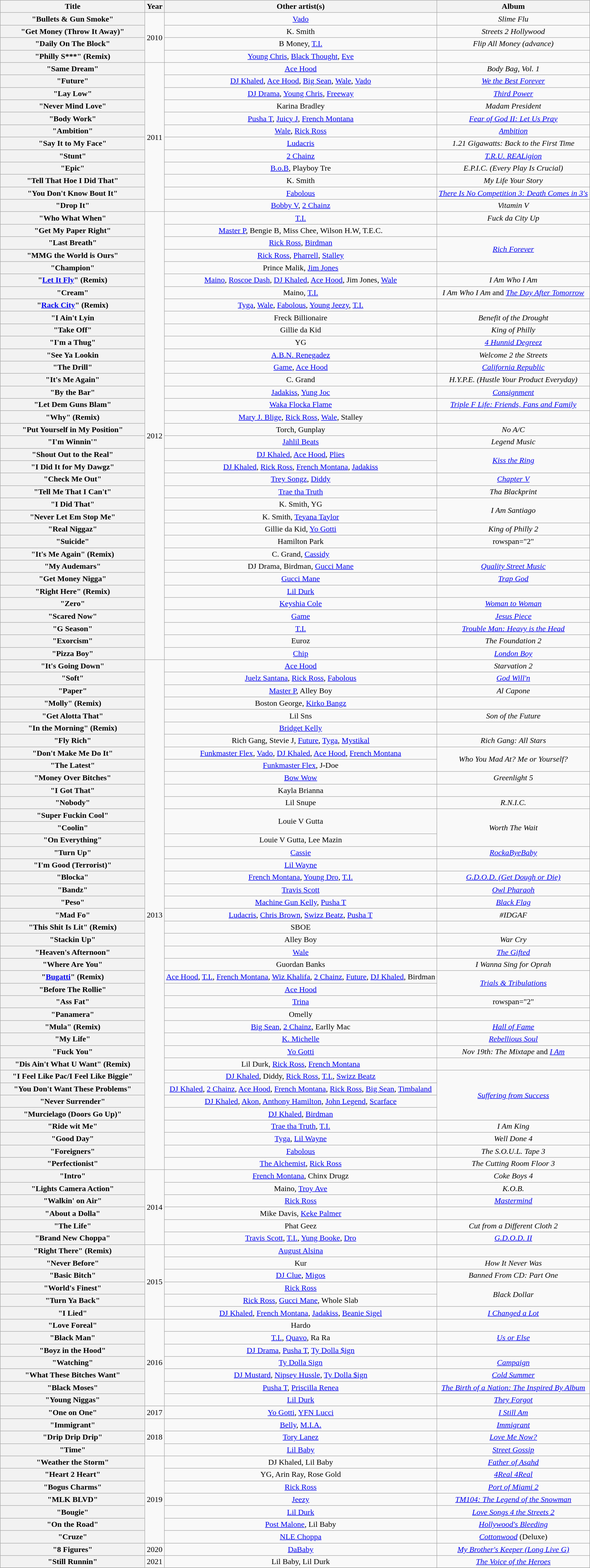<table class="wikitable plainrowheaders" style="text-align:center;">
<tr>
<th scope="col" style="width:18em;">Title</th>
<th scope="col">Year</th>
<th scope="col">Other artist(s)</th>
<th scope="col">Album</th>
</tr>
<tr>
<th scope="row">"Bullets & Gun Smoke"</th>
<td rowspan="4">2010</td>
<td><a href='#'>Vado</a></td>
<td><em>Slime Flu</em></td>
</tr>
<tr>
<th scope="row">"Get Money (Throw It Away)"</th>
<td>K. Smith</td>
<td><em>Streets 2 Hollywood</em></td>
</tr>
<tr>
<th scope="row">"Daily On The Block"<br></th>
<td>B Money, <a href='#'>T.I.</a></td>
<td><em>Flip All Money (advance)</em></td>
</tr>
<tr>
<th scope="row">"Philly S***" (Remix)</th>
<td><a href='#'>Young Chris</a>, <a href='#'>Black Thought</a>, <a href='#'>Eve</a></td>
<td></td>
</tr>
<tr>
<th scope="row">"Same Dream"</th>
<td rowspan="12">2011</td>
<td><a href='#'>Ace Hood</a></td>
<td><em>Body Bag, Vol. 1</em></td>
</tr>
<tr>
<th scope="row">"Future"</th>
<td><a href='#'>DJ Khaled</a>, <a href='#'>Ace Hood</a>, <a href='#'>Big Sean</a>, <a href='#'>Wale</a>, <a href='#'>Vado</a></td>
<td><em><a href='#'>We the Best Forever</a></em></td>
</tr>
<tr>
<th scope="row">"Lay Low"</th>
<td><a href='#'>DJ Drama</a>, <a href='#'>Young Chris</a>, <a href='#'>Freeway</a></td>
<td><em><a href='#'>Third Power</a></em></td>
</tr>
<tr>
<th scope="row">"Never Mind Love"</th>
<td>Karina Bradley</td>
<td><em>Madam President</em></td>
</tr>
<tr>
<th scope="row">"Body Work"</th>
<td><a href='#'>Pusha T</a>, <a href='#'>Juicy J</a>, <a href='#'>French Montana</a></td>
<td><em><a href='#'>Fear of God II: Let Us Pray</a></em></td>
</tr>
<tr>
<th scope="row">"Ambition"</th>
<td><a href='#'>Wale</a>, <a href='#'>Rick Ross</a></td>
<td><em><a href='#'>Ambition</a></em></td>
</tr>
<tr>
<th scope="row">"Say It to My Face"</th>
<td><a href='#'>Ludacris</a></td>
<td><em>1.21 Gigawatts: Back to the First Time</em></td>
</tr>
<tr>
<th scope="row">"Stunt"</th>
<td><a href='#'>2 Chainz</a></td>
<td><em><a href='#'>T.R.U. REALigion</a></em></td>
</tr>
<tr>
<th scope="row">"Epic"</th>
<td><a href='#'>B.o.B</a>, Playboy Tre</td>
<td><em>E.P.I.C. (Every Play Is Crucial)</em></td>
</tr>
<tr>
<th scope="row">"Tell That Hoe I Did That"</th>
<td>K. Smith</td>
<td><em>My Life Your Story</em></td>
</tr>
<tr>
<th scope="row">"You Don't Know Bout It"</th>
<td><a href='#'>Fabolous</a></td>
<td><em><a href='#'>There Is No Competition 3: Death Comes in 3's</a></em></td>
</tr>
<tr>
<th scope="row">"Drop It"</th>
<td><a href='#'>Bobby V</a>, <a href='#'>2 Chainz</a></td>
<td><em>Vitamin V</em></td>
</tr>
<tr>
<th scope="row">"Who What When"</th>
<td rowspan="36">2012</td>
<td><a href='#'>T.I.</a></td>
<td><em>Fuck da City Up</em></td>
</tr>
<tr>
<th scope="row">"Get My Paper Right"</th>
<td><a href='#'>Master P</a>, Bengie B, Miss Chee, Wilson H.W, T.E.C.</td>
<td></td>
</tr>
<tr>
<th scope="row">"Last Breath"</th>
<td><a href='#'>Rick Ross</a>, <a href='#'>Birdman</a></td>
<td rowspan="2"><em><a href='#'>Rich Forever</a></em></td>
</tr>
<tr>
<th scope="row">"MMG the World is Ours"</th>
<td><a href='#'>Rick Ross</a>, <a href='#'>Pharrell</a>, <a href='#'>Stalley</a></td>
</tr>
<tr>
<th scope="row">"Champion"</th>
<td>Prince Malik, <a href='#'>Jim Jones</a></td>
<td></td>
</tr>
<tr>
<th scope="row">"<a href='#'>Let It Fly</a>" (Remix)</th>
<td><a href='#'>Maino</a>, <a href='#'>Roscoe Dash</a>, <a href='#'>DJ Khaled</a>, <a href='#'>Ace Hood</a>, Jim Jones, <a href='#'>Wale</a></td>
<td><em>I Am Who I Am</em></td>
</tr>
<tr>
<th scope="row">"Cream"</th>
<td>Maino, <a href='#'>T.I.</a></td>
<td><em>I Am Who I Am</em> and <em><a href='#'>The Day After Tomorrow</a></em></td>
</tr>
<tr>
<th scope="row">"<a href='#'>Rack City</a>" (Remix)</th>
<td><a href='#'>Tyga</a>, <a href='#'>Wale</a>, <a href='#'>Fabolous</a>, <a href='#'>Young Jeezy</a>, <a href='#'>T.I.</a></td>
<td></td>
</tr>
<tr>
<th scope="row">"I Ain't Lyin</th>
<td>Freck Billionaire</td>
<td><em>Benefit of the Drought</em></td>
</tr>
<tr>
<th scope="row">"Take Off"</th>
<td>Gillie da Kid</td>
<td><em>King of Philly</em></td>
</tr>
<tr>
<th scope="row">"I'm a Thug"</th>
<td>YG</td>
<td><em><a href='#'>4 Hunnid Degreez</a></em></td>
</tr>
<tr>
<th scope="row">"See Ya Lookin</th>
<td><a href='#'>A.B.N. Renegadez</a></td>
<td><em>Welcome 2 the Streets</em></td>
</tr>
<tr>
<th scope="row">"The Drill"</th>
<td><a href='#'>Game</a>, <a href='#'>Ace Hood</a></td>
<td><em><a href='#'>California Republic</a></em></td>
</tr>
<tr>
<th scope="row">"It's Me Again"</th>
<td>C. Grand</td>
<td><em>H.Y.P.E. (Hustle Your Product Everyday)</em></td>
</tr>
<tr>
<th scope="row">"By the Bar"</th>
<td><a href='#'>Jadakiss</a>, <a href='#'>Yung Joc</a></td>
<td><em><a href='#'>Consignment</a></em></td>
</tr>
<tr>
<th scope="row">"Let Dem Guns Blam"</th>
<td><a href='#'>Waka Flocka Flame</a></td>
<td><em><a href='#'>Triple F Life: Friends, Fans and Family</a></em></td>
</tr>
<tr>
<th scope="row">"Why" (Remix)</th>
<td><a href='#'>Mary J. Blige</a>, <a href='#'>Rick Ross</a>, <a href='#'>Wale</a>, Stalley</td>
<td></td>
</tr>
<tr>
<th scope="row">"Put Yourself in My Position"</th>
<td>Torch, Gunplay</td>
<td><em>No A/C</em></td>
</tr>
<tr>
<th scope="row">"I'm Winnin'"</th>
<td><a href='#'>Jahlil Beats</a></td>
<td><em>Legend Music</em></td>
</tr>
<tr>
<th scope="row">"Shout Out to the Real"</th>
<td><a href='#'>DJ Khaled</a>, <a href='#'>Ace Hood</a>, <a href='#'>Plies</a></td>
<td rowspan="2"><em><a href='#'>Kiss the Ring</a></em></td>
</tr>
<tr>
<th scope="row">"I Did It for My Dawgz"</th>
<td><a href='#'>DJ Khaled</a>, <a href='#'>Rick Ross</a>, <a href='#'>French Montana</a>, <a href='#'>Jadakiss</a></td>
</tr>
<tr>
<th scope="row">"Check Me Out"</th>
<td><a href='#'>Trey Songz</a>, <a href='#'>Diddy</a></td>
<td><em><a href='#'>Chapter V</a></em></td>
</tr>
<tr>
<th scope="row">"Tell Me That I Can't"</th>
<td><a href='#'>Trae tha Truth</a></td>
<td><em>Tha Blackprint</em></td>
</tr>
<tr>
<th scope="row">"I Did That"</th>
<td>K. Smith, YG</td>
<td rowspan="2"><em>I Am Santiago</em></td>
</tr>
<tr>
<th scope="row">"Never Let Em Stop Me"</th>
<td>K. Smith, <a href='#'>Teyana Taylor</a></td>
</tr>
<tr>
<th scope="row">"Real Niggaz"</th>
<td>Gillie da Kid, <a href='#'>Yo Gotti</a></td>
<td><em>King of Philly 2</em></td>
</tr>
<tr>
<th scope="row">"Suicide"</th>
<td>Hamilton Park</td>
<td>rowspan="2" </td>
</tr>
<tr>
<th scope="row">"It's Me Again" (Remix)</th>
<td>C. Grand, <a href='#'>Cassidy</a></td>
</tr>
<tr>
<th scope="row">"My Audemars"</th>
<td>DJ Drama, Birdman, <a href='#'>Gucci Mane</a></td>
<td><em><a href='#'>Quality Street Music</a></em></td>
</tr>
<tr>
<th scope="row">"Get Money Nigga"</th>
<td><a href='#'>Gucci Mane</a></td>
<td><em><a href='#'>Trap God</a></em></td>
</tr>
<tr>
<th scope="row">"Right Here" (Remix)</th>
<td><a href='#'>Lil Durk</a></td>
<td></td>
</tr>
<tr>
<th scope="row">"Zero"</th>
<td><a href='#'>Keyshia Cole</a></td>
<td><em><a href='#'>Woman to Woman</a></em></td>
</tr>
<tr>
<th scope="row">"Scared Now"</th>
<td><a href='#'>Game</a></td>
<td><em><a href='#'>Jesus Piece</a></em></td>
</tr>
<tr>
<th scope="row">"G Season"</th>
<td><a href='#'>T.I.</a></td>
<td><em><a href='#'>Trouble Man: Heavy is the Head</a></em></td>
</tr>
<tr>
<th scope="row">"Exorcism"</th>
<td>Euroz</td>
<td><em>The Foundation 2</em></td>
</tr>
<tr>
<th scope="row">"Pizza Boy"</th>
<td><a href='#'>Chip</a></td>
<td><em><a href='#'>London Boy</a></em></td>
</tr>
<tr>
<th scope="row">"It's Going Down"</th>
<td rowspan="41">2013</td>
<td><a href='#'>Ace Hood</a></td>
<td><em>Starvation 2</em></td>
</tr>
<tr>
<th scope="row">"Soft"</th>
<td><a href='#'>Juelz Santana</a>, <a href='#'>Rick Ross</a>, <a href='#'>Fabolous</a></td>
<td><em><a href='#'>God Will'n</a></em></td>
</tr>
<tr>
<th scope="row">"Paper"</th>
<td><a href='#'>Master P</a>, Alley Boy</td>
<td><em>Al Capone</em></td>
</tr>
<tr>
<th scope="row">"Molly" (Remix)</th>
<td>Boston George, <a href='#'>Kirko Bangz</a></td>
<td></td>
</tr>
<tr>
<th scope="row">"Get Alotta That"</th>
<td>Lil Sns</td>
<td><em>Son of the Future</em></td>
</tr>
<tr>
<th scope="row">"In the Morning" (Remix)</th>
<td><a href='#'>Bridget Kelly</a></td>
<td></td>
</tr>
<tr>
<th scope="row">"Fly Rich"</th>
<td>Rich Gang, Stevie J, <a href='#'>Future</a>, <a href='#'>Tyga</a>, <a href='#'>Mystikal</a></td>
<td><em>Rich Gang: All Stars</em></td>
</tr>
<tr>
<th scope="row">"Don't Make Me Do It"</th>
<td><a href='#'>Funkmaster Flex</a>, <a href='#'>Vado</a>, <a href='#'>DJ Khaled</a>, <a href='#'>Ace Hood</a>, <a href='#'>French Montana</a></td>
<td rowspan="2"><em>Who You Mad At? Me or Yourself?</em></td>
</tr>
<tr>
<th scope="row">"The Latest"</th>
<td><a href='#'>Funkmaster Flex</a>, J-Doe</td>
</tr>
<tr>
<th scope="row">"Money Over Bitches"</th>
<td><a href='#'>Bow Wow</a></td>
<td><em>Greenlight 5</em></td>
</tr>
<tr>
<th scope="row">"I Got That"</th>
<td>Kayla Brianna</td>
<td></td>
</tr>
<tr>
<th scope="row">"Nobody"</th>
<td>Lil Snupe</td>
<td><em>R.N.I.C.</em></td>
</tr>
<tr>
<th scope="row">"Super Fuckin Cool"</th>
<td rowspan="2">Louie V Gutta</td>
<td rowspan="3"><em>Worth The Wait</em></td>
</tr>
<tr>
<th scope="row">"Coolin"</th>
</tr>
<tr>
<th scope="row">"On Everything"</th>
<td>Louie V Gutta, Lee Mazin</td>
</tr>
<tr>
<th scope="row">"Turn Up"</th>
<td><a href='#'>Cassie</a></td>
<td><em><a href='#'>RockaByeBaby</a></em></td>
</tr>
<tr>
<th scope="row">"I'm Good (Terrorist)"</th>
<td><a href='#'>Lil Wayne</a></td>
<td></td>
</tr>
<tr>
<th scope="row">"Blocka"</th>
<td><a href='#'>French Montana</a>, <a href='#'>Young Dro</a>, <a href='#'>T.I.</a></td>
<td><em><a href='#'>G.D.O.D. (Get Dough or Die)</a></em></td>
</tr>
<tr>
<th scope="row">"Bandz"</th>
<td><a href='#'>Travis Scott</a></td>
<td><em><a href='#'>Owl Pharaoh</a></em></td>
</tr>
<tr>
<th scope="row">"Peso"</th>
<td><a href='#'>Machine Gun Kelly</a>, <a href='#'>Pusha T</a></td>
<td><em><a href='#'>Black Flag</a></em></td>
</tr>
<tr>
<th scope="row">"Mad Fo"</th>
<td><a href='#'>Ludacris</a>, <a href='#'>Chris Brown</a>, <a href='#'>Swizz Beatz</a>, <a href='#'>Pusha T</a></td>
<td><em>#IDGAF</em></td>
</tr>
<tr>
<th scope="row">"This Shit Is Lit" (Remix)</th>
<td>SBOE</td>
<td></td>
</tr>
<tr>
<th scope="row">"Stackin Up"</th>
<td>Alley Boy</td>
<td><em>War Cry</em></td>
</tr>
<tr>
<th scope="row">"Heaven's Afternoon"</th>
<td><a href='#'>Wale</a></td>
<td><em><a href='#'>The Gifted</a></em></td>
</tr>
<tr>
<th scope="row">"Where Are You"</th>
<td>Guordan Banks</td>
<td><em>I Wanna Sing for Oprah</em></td>
</tr>
<tr>
<th scope="row">"<a href='#'>Bugatti</a>" (Remix)</th>
<td><a href='#'>Ace Hood</a>, <a href='#'>T.I.</a>, <a href='#'>French Montana</a>, <a href='#'>Wiz Khalifa</a>, <a href='#'>2 Chainz</a>, <a href='#'>Future</a>, <a href='#'>DJ Khaled</a>, Birdman</td>
<td rowspan="2"><em><a href='#'>Trials & Tribulations</a></em></td>
</tr>
<tr>
<th scope="row">"Before The Rollie"</th>
<td><a href='#'>Ace Hood</a></td>
</tr>
<tr>
<th scope="row">"Ass Fat"</th>
<td><a href='#'>Trina</a></td>
<td>rowspan="2" </td>
</tr>
<tr>
<th scope="row">"Panamera"</th>
<td>Omelly</td>
</tr>
<tr>
<th scope="row">"Mula" (Remix)</th>
<td><a href='#'>Big Sean</a>, <a href='#'>2 Chainz</a>, Earlly Mac</td>
<td><em><a href='#'>Hall of Fame</a></em></td>
</tr>
<tr>
<th scope="row">"My Life"</th>
<td><a href='#'>K. Michelle</a></td>
<td><em><a href='#'>Rebellious Soul</a></em></td>
</tr>
<tr>
<th scope="row">"Fuck You"</th>
<td><a href='#'>Yo Gotti</a></td>
<td><em>Nov 19th: The Mixtape</em> and <em><a href='#'>I Am</a></em></td>
</tr>
<tr>
<th scope="row">"Dis Ain't What U Want" (Remix)</th>
<td>Lil Durk, <a href='#'>Rick Ross</a>, <a href='#'>French Montana</a></td>
<td></td>
</tr>
<tr>
<th scope="row">"I Feel Like Pac/I Feel Like Biggie"</th>
<td><a href='#'>DJ Khaled</a>, Diddy, <a href='#'>Rick Ross</a>, <a href='#'>T.I.</a>, <a href='#'>Swizz Beatz</a></td>
<td rowspan="4"><em><a href='#'>Suffering from Success</a></em></td>
</tr>
<tr>
<th scope="row">"You Don't Want These Problems"</th>
<td><a href='#'>DJ Khaled</a>, <a href='#'>2 Chainz</a>, <a href='#'>Ace Hood</a>, <a href='#'>French Montana</a>, <a href='#'>Rick Ross</a>, <a href='#'>Big Sean</a>, <a href='#'>Timbaland</a></td>
</tr>
<tr>
<th scope="row">"Never Surrender"</th>
<td><a href='#'>DJ Khaled</a>, <a href='#'>Akon</a>, <a href='#'>Anthony Hamilton</a>, <a href='#'>John Legend</a>, <a href='#'>Scarface</a></td>
</tr>
<tr>
<th scope="row">"Murcielago (Doors Go Up)"</th>
<td><a href='#'>DJ Khaled</a>, <a href='#'>Birdman</a></td>
</tr>
<tr>
<th scope="row">"Ride wit Me"</th>
<td><a href='#'>Trae tha Truth</a>, <a href='#'>T.I.</a></td>
<td><em>I Am King</em></td>
</tr>
<tr>
<th scope="row">"Good Day"</th>
<td><a href='#'>Tyga</a>, <a href='#'>Lil Wayne</a></td>
<td><em>Well Done 4</em></td>
</tr>
<tr>
<th scope="row">"Foreigners"</th>
<td><a href='#'>Fabolous</a></td>
<td><em>The S.O.U.L. Tape 3</em></td>
</tr>
<tr>
<th scope="row">"Perfectionist"</th>
<td><a href='#'>The Alchemist</a>, <a href='#'>Rick Ross</a></td>
<td><em>The Cutting Room Floor 3</em></td>
</tr>
<tr>
<th scope="row">"Intro"</th>
<td rowspan="6">2014</td>
<td><a href='#'>French Montana</a>, Chinx Drugz</td>
<td><em>Coke Boys 4</em></td>
</tr>
<tr>
<th scope="row">"Lights Camera Action"</th>
<td>Maino, <a href='#'>Troy Ave</a></td>
<td><em>K.O.B.</em></td>
</tr>
<tr>
<th scope="row">"Walkin' on Air"</th>
<td><a href='#'>Rick Ross</a></td>
<td><em><a href='#'>Mastermind</a></em></td>
</tr>
<tr>
<th scope="row">"About a Dolla"</th>
<td>Mike Davis, <a href='#'>Keke Palmer</a></td>
<td></td>
</tr>
<tr>
<th scope="row">"The Life"</th>
<td>Phat Geez</td>
<td><em>Cut from a Different Cloth 2</em></td>
</tr>
<tr>
<th scope="row">"Brand New Choppa"</th>
<td><a href='#'>Travis Scott</a>, <a href='#'>T.I.</a>, <a href='#'>Yung Booke</a>, <a href='#'>Dro</a></td>
<td><em><a href='#'>G.D.O.D. II</a></em></td>
</tr>
<tr>
<th scope="row">"Right There" (Remix)</th>
<td rowspan="6">2015</td>
<td><a href='#'>August Alsina</a></td>
<td></td>
</tr>
<tr>
<th scope="row">"Never Before"</th>
<td>Kur</td>
<td><em>How It Never Was</em></td>
</tr>
<tr>
<th scope="row">"Basic Bitch"</th>
<td><a href='#'>DJ Clue</a>, <a href='#'>Migos</a></td>
<td><em>Banned From CD: Part One</em></td>
</tr>
<tr>
<th scope="row">"World's Finest"</th>
<td><a href='#'>Rick Ross</a></td>
<td rowspan="2"><em>Black Dollar</em></td>
</tr>
<tr>
<th scope="row">"Turn Ya Back"</th>
<td><a href='#'>Rick Ross</a>, <a href='#'>Gucci Mane</a>, Whole Slab</td>
</tr>
<tr>
<th scope="row">"I Lied"</th>
<td><a href='#'>DJ Khaled</a>, <a href='#'>French Montana</a>, <a href='#'>Jadakiss</a>, <a href='#'>Beanie Sigel</a></td>
<td><em><a href='#'>I Changed a Lot</a></em></td>
</tr>
<tr>
<th scope="row">"Love Foreal"</th>
<td rowspan="7">2016</td>
<td>Hardo</td>
<td></td>
</tr>
<tr>
<th scope="row">"Black Man"</th>
<td><a href='#'>T.I.</a>, <a href='#'>Quavo</a>, Ra Ra</td>
<td><em><a href='#'>Us or Else</a></em></td>
</tr>
<tr>
<th scope="row">"Boyz in the Hood"</th>
<td><a href='#'>DJ Drama</a>, <a href='#'>Pusha T</a>, <a href='#'>Ty Dolla $ign</a></td>
<td></td>
</tr>
<tr>
<th scope="row">"Watching"</th>
<td><a href='#'>Ty Dolla Sign</a></td>
<td><em><a href='#'>Campaign</a></em></td>
</tr>
<tr>
<th scope="row">"What These Bitches Want"</th>
<td><a href='#'>DJ Mustard</a>, <a href='#'>Nipsey Hussle</a>, <a href='#'>Ty Dolla $ign</a></td>
<td><em><a href='#'>Cold Summer</a></em></td>
</tr>
<tr>
<th scope="row">"Black Moses"</th>
<td><a href='#'>Pusha T</a>, <a href='#'>Priscilla Renea</a></td>
<td><em><a href='#'>The Birth of a Nation: The Inspired By Album</a></em></td>
</tr>
<tr>
<th scope="row">"Young Niggas"</th>
<td><a href='#'>Lil Durk</a></td>
<td><em><a href='#'>They Forgot</a></em></td>
</tr>
<tr>
<th scope="row">"One on One"</th>
<td>2017</td>
<td><a href='#'>Yo Gotti</a>, <a href='#'>YFN Lucci</a></td>
<td><em><a href='#'>I Still Am</a></em></td>
</tr>
<tr>
<th scope="row">"Immigrant"</th>
<td rowspan="3">2018</td>
<td><a href='#'>Belly</a>, <a href='#'>M.I.A.</a></td>
<td><em><a href='#'>Immigrant</a></em></td>
</tr>
<tr>
<th scope="row">"Drip Drip Drip"</th>
<td><a href='#'>Tory Lanez</a></td>
<td><em><a href='#'>Love Me Now?</a></em></td>
</tr>
<tr>
<th scope="row">"Time"</th>
<td><a href='#'>Lil Baby</a></td>
<td><em><a href='#'>Street Gossip</a></em></td>
</tr>
<tr>
<th scope="row">"Weather the Storm"</th>
<td rowspan="7">2019</td>
<td>DJ Khaled, Lil Baby</td>
<td><em><a href='#'>Father of Asahd</a></em></td>
</tr>
<tr>
<th scope="row">"Heart 2 Heart"</th>
<td>YG, Arin Ray, Rose Gold</td>
<td><em><a href='#'>4Real 4Real</a></em></td>
</tr>
<tr>
<th scope="row">"Bogus Charms"</th>
<td><a href='#'>Rick Ross</a></td>
<td><em><a href='#'>Port of Miami 2</a></em></td>
</tr>
<tr>
<th scope="row">"MLK BLVD"</th>
<td><a href='#'>Jeezy</a></td>
<td><em><a href='#'>TM104: The Legend of the Snowman</a></em></td>
</tr>
<tr>
<th scope="row">"Bougie"</th>
<td><a href='#'>Lil Durk</a></td>
<td><em><a href='#'>Love Songs 4 the Streets 2</a></em></td>
</tr>
<tr>
<th scope="row">"On the Road"</th>
<td><a href='#'>Post Malone</a>, Lil Baby</td>
<td><em><a href='#'>Hollywood's Bleeding</a></em></td>
</tr>
<tr>
<th scope="row">"Cruze"</th>
<td><a href='#'>NLE Choppa</a></td>
<td><em><a href='#'>Cottonwood</a></em> (Deluxe)</td>
</tr>
<tr>
<th scope="row">"8 Figures"</th>
<td>2020</td>
<td><a href='#'>DaBaby</a></td>
<td><em><a href='#'>My Brother's Keeper (Long Live G)</a></em></td>
</tr>
<tr>
<th scope="row">"Still Runnin"</th>
<td>2021</td>
<td>Lil Baby, Lil Durk</td>
<td><em><a href='#'>The Voice of the Heroes</a></em></td>
</tr>
<tr>
</tr>
</table>
